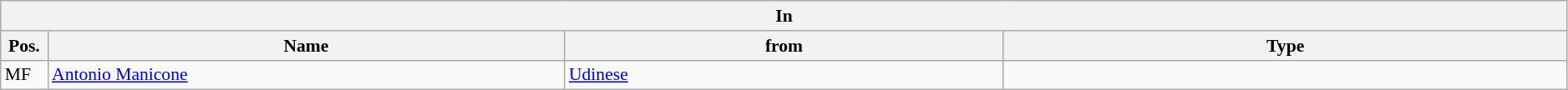<table class="wikitable" style="font-size:90%;width:99%;">
<tr>
<th colspan="4">In</th>
</tr>
<tr>
<th width=3%>Pos.</th>
<th width=33%>Name</th>
<th width=28%>from</th>
<th width=36%>Type</th>
</tr>
<tr>
<td>MF</td>
<td><a href='#'>Antonio Manicone</a></td>
<td><a href='#'>Udinese</a></td>
<td></td>
</tr>
</table>
